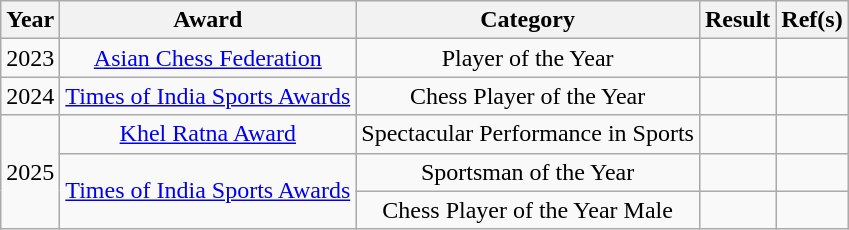<table class="wikitable" style="text-align:center;">
<tr>
<th>Year</th>
<th>Award</th>
<th>Category</th>
<th>Result</th>
<th>Ref(s)</th>
</tr>
<tr>
<td>2023</td>
<td><a href='#'>Asian Chess Federation</a></td>
<td>Player of the Year</td>
<td></td>
<td></td>
</tr>
<tr>
<td>2024</td>
<td><a href='#'>Times of India Sports Awards</a></td>
<td>Chess Player of the Year</td>
<td></td>
<td></td>
</tr>
<tr>
<td rowspan=3>2025</td>
<td><a href='#'>Khel Ratna Award</a></td>
<td>Spectacular Performance in Sports</td>
<td></td>
<td></td>
</tr>
<tr>
<td rowspan=2><a href='#'>Times of India Sports Awards</a></td>
<td>Sportsman of the Year</td>
<td></td>
<td></td>
</tr>
<tr>
<td>Chess Player of the Year Male</td>
<td></td>
<td></td>
</tr>
</table>
